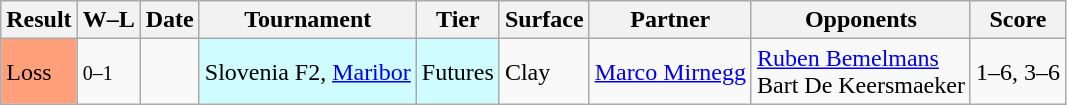<table class="sortable wikitable">
<tr>
<th>Result</th>
<th class="unsortable">W–L</th>
<th>Date</th>
<th>Tournament</th>
<th>Tier</th>
<th>Surface</th>
<th>Partner</th>
<th>Opponents</th>
<th class="unsortable">Score</th>
</tr>
<tr>
<td style="background:#ffa07a;">Loss</td>
<td><small>0–1</small></td>
<td></td>
<td style="background:#cffcff;">Slovenia F2, <a href='#'>Maribor</a></td>
<td style="background:#cffcff;">Futures</td>
<td>Clay</td>
<td> <a href='#'>Marco Mirnegg</a></td>
<td> <a href='#'>Ruben Bemelmans</a> <br>  Bart De Keersmaeker</td>
<td>1–6, 3–6</td>
</tr>
</table>
